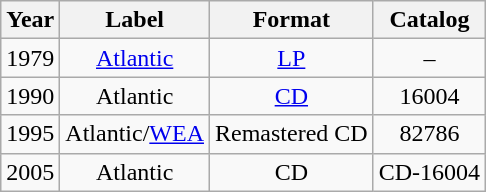<table class=wikitable>
<tr>
<th>Year</th>
<th>Label</th>
<th>Format</th>
<th>Catalog</th>
</tr>
<tr>
<td align=center>1979</td>
<td align=center><a href='#'>Atlantic</a></td>
<td align=center><a href='#'>LP</a></td>
<td align=center>–</td>
</tr>
<tr>
<td align=center>1990</td>
<td align=center>Atlantic</td>
<td align=center><a href='#'>CD</a></td>
<td align=center>16004</td>
</tr>
<tr>
<td align=center>1995</td>
<td align=center>Atlantic/<a href='#'>WEA</a></td>
<td align=center>Remastered CD</td>
<td align=center>82786</td>
</tr>
<tr>
<td align=center>2005</td>
<td align=center>Atlantic</td>
<td align=center>CD</td>
<td align=center>CD-16004</td>
</tr>
</table>
